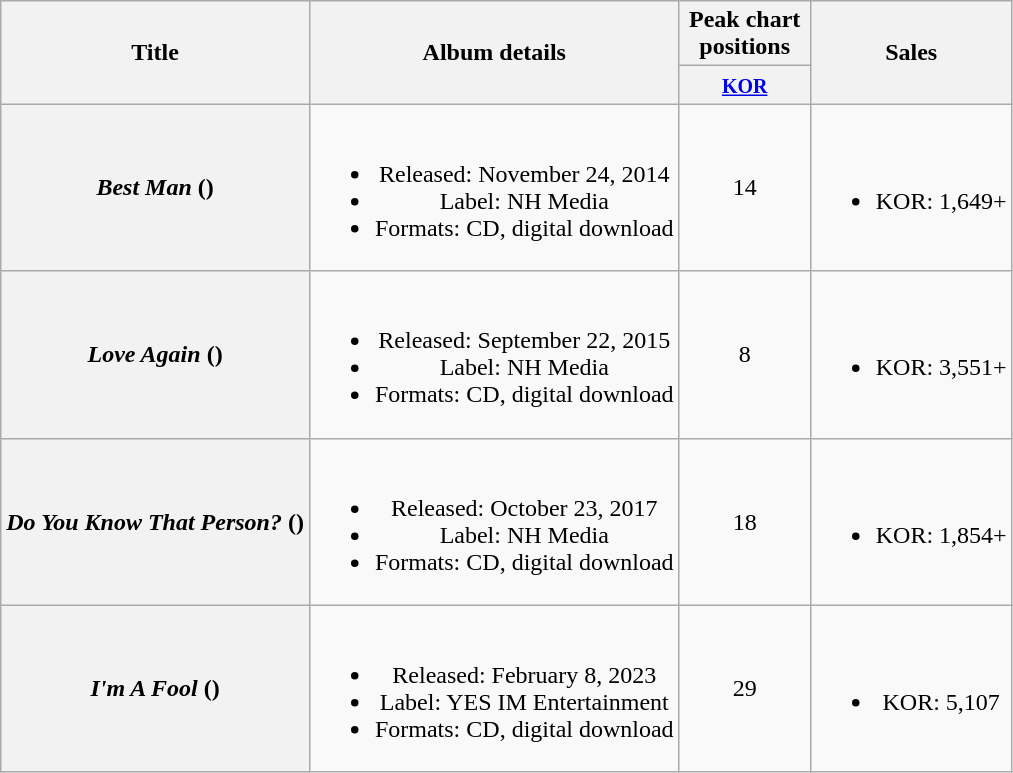<table class="wikitable plainrowheaders" style="text-align:center;">
<tr>
<th scope="col" rowspan="2">Title</th>
<th scope="col" rowspan="2">Album details</th>
<th scope="col" colspan="1" style="width:5em;">Peak chart positions</th>
<th scope="col" rowspan="2">Sales</th>
</tr>
<tr>
<th><small><a href='#'>KOR</a></small><br></th>
</tr>
<tr>
<th scope="row"><em>Best Man</em> ()</th>
<td><br><ul><li>Released: November 24, 2014</li><li>Label: NH Media</li><li>Formats: CD, digital download</li></ul></td>
<td>14</td>
<td><br><ul><li>KOR: 1,649+</li></ul></td>
</tr>
<tr>
<th scope="row"><em>Love Again</em> ()</th>
<td><br><ul><li>Released: September 22, 2015</li><li>Label: NH Media</li><li>Formats: CD, digital download</li></ul></td>
<td>8</td>
<td><br><ul><li>KOR: 3,551+</li></ul></td>
</tr>
<tr>
<th scope="row"><em>Do You Know That Person?</em> ()</th>
<td><br><ul><li>Released: October 23, 2017</li><li>Label: NH Media</li><li>Formats: CD, digital download</li></ul></td>
<td>18</td>
<td><br><ul><li>KOR: 1,854+</li></ul></td>
</tr>
<tr>
<th scope="row"><em>I'm A Fool</em> ()</th>
<td><br><ul><li>Released: February 8, 2023</li><li>Label: YES IM Entertainment</li><li>Formats: CD, digital download</li></ul></td>
<td>29</td>
<td><br><ul><li>KOR: 5,107</li></ul></td>
</tr>
</table>
